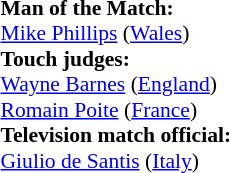<table style="width:100%; font-size:90%;">
<tr>
<td><br><strong>Man of the Match:</strong>
<br><a href='#'>Mike Phillips</a> (<a href='#'>Wales</a>)<br><strong>Touch judges:</strong>
<br><a href='#'>Wayne Barnes</a> (<a href='#'>England</a>)
<br><a href='#'>Romain Poite</a> (<a href='#'>France</a>)
<br><strong>Television match official:</strong>
<br><a href='#'>Giulio de Santis</a> (<a href='#'>Italy</a>)</td>
</tr>
</table>
